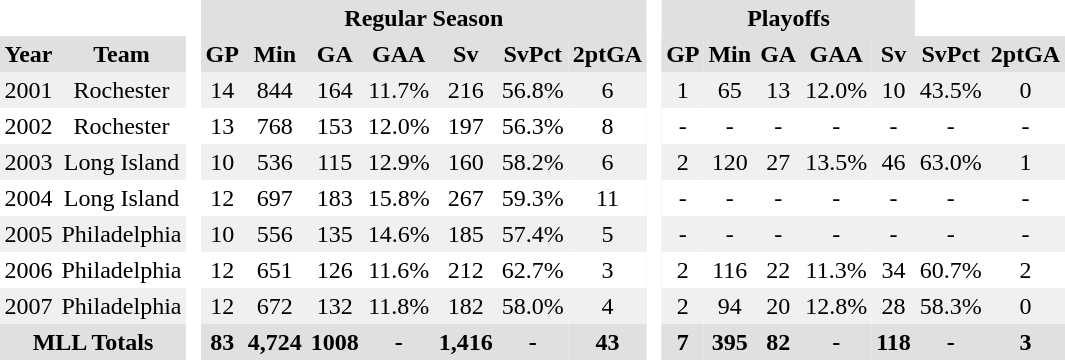<table BORDER="0" CELLPADDING="3" CELLSPACING="0">
<tr ALIGN="center" bgcolor="#e0e0e0">
<th colspan="2" bgcolor="#ffffff"> </th>
<th rowspan="99" bgcolor="#ffffff"> </th>
<th colspan="7">Regular Season</th>
<th rowspan="99" bgcolor="#ffffff"> </th>
<th colspan="5">Playoffs</th>
</tr>
<tr ALIGN="center" bgcolor="#e0e0e0">
<th>Year</th>
<th>Team</th>
<th>GP</th>
<th>Min</th>
<th>GA</th>
<th>GAA</th>
<th>Sv</th>
<th>SvPct</th>
<th>2ptGA</th>
<th>GP</th>
<th>Min</th>
<th>GA</th>
<th>GAA</th>
<th>Sv</th>
<th>SvPct</th>
<th>2ptGA</th>
</tr>
<tr ALIGN="center" bgcolor="#f0f0f0">
<td>2001</td>
<td>Rochester</td>
<td>14</td>
<td>844</td>
<td>164</td>
<td>11.7%</td>
<td>216</td>
<td>56.8%</td>
<td>6</td>
<td>1</td>
<td>65</td>
<td>13</td>
<td>12.0%</td>
<td>10</td>
<td>43.5%</td>
<td>0</td>
</tr>
<tr ALIGN="center">
<td>2002</td>
<td>Rochester</td>
<td>13</td>
<td>768</td>
<td>153</td>
<td>12.0%</td>
<td>197</td>
<td>56.3%</td>
<td>8</td>
<td>-</td>
<td>-</td>
<td>-</td>
<td>-</td>
<td>-</td>
<td>-</td>
<td>-</td>
</tr>
<tr ALIGN="center" bgcolor="#f0f0f0">
<td>2003</td>
<td>Long Island</td>
<td>10</td>
<td>536</td>
<td>115</td>
<td>12.9%</td>
<td>160</td>
<td>58.2%</td>
<td>6</td>
<td>2</td>
<td>120</td>
<td>27</td>
<td>13.5%</td>
<td>46</td>
<td>63.0%</td>
<td>1</td>
</tr>
<tr ALIGN="center">
<td>2004</td>
<td>Long Island</td>
<td>12</td>
<td>697</td>
<td>183</td>
<td>15.8%</td>
<td>267</td>
<td>59.3%</td>
<td>11</td>
<td>-</td>
<td>-</td>
<td>-</td>
<td>-</td>
<td>-</td>
<td>-</td>
<td>-</td>
</tr>
<tr ALIGN="center" bgcolor="#f0f0f0">
<td>2005</td>
<td>Philadelphia</td>
<td>10</td>
<td>556</td>
<td>135</td>
<td>14.6%</td>
<td>185</td>
<td>57.4%</td>
<td>5</td>
<td>-</td>
<td>-</td>
<td>-</td>
<td>-</td>
<td>-</td>
<td>-</td>
<td>-</td>
</tr>
<tr ALIGN="center">
<td>2006</td>
<td>Philadelphia</td>
<td>12</td>
<td>651</td>
<td>126</td>
<td>11.6%</td>
<td>212</td>
<td>62.7%</td>
<td>3</td>
<td>2</td>
<td>116</td>
<td>22</td>
<td>11.3%</td>
<td>34</td>
<td>60.7%</td>
<td>2</td>
</tr>
<tr ALIGN="center" bgcolor="#f0f0f0">
<td>2007</td>
<td>Philadelphia</td>
<td>12</td>
<td>672</td>
<td>132</td>
<td>11.8%</td>
<td>182</td>
<td>58.0%</td>
<td>4</td>
<td>2</td>
<td>94</td>
<td>20</td>
<td>12.8%</td>
<td>28</td>
<td>58.3%</td>
<td>0</td>
</tr>
<tr ALIGN="center" bgcolor="#e0e0e0">
<th colspan="2">MLL Totals</th>
<th>83</th>
<th>4,724</th>
<th>1008</th>
<th>-</th>
<th>1,416</th>
<th>-</th>
<th>43</th>
<th>7</th>
<th>395</th>
<th>82</th>
<th>-</th>
<th>118</th>
<th>-</th>
<th>3</th>
</tr>
</table>
